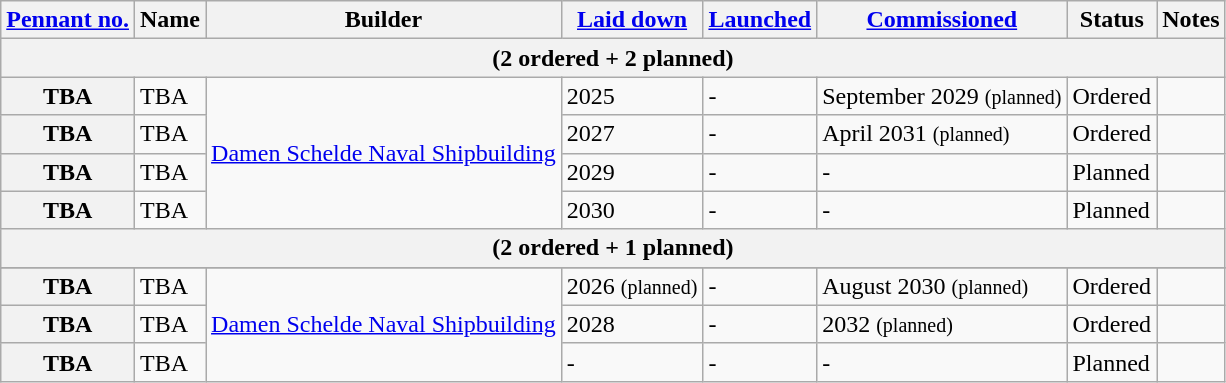<table class="sortable wikitable" border="1">
<tr>
<th scope="col"><a href='#'>Pennant no.</a></th>
<th scope="col">Name</th>
<th scope="col">Builder</th>
<th scope="col"><a href='#'>Laid down</a></th>
<th scope="col"><a href='#'>Launched</a></th>
<th scope="col"><a href='#'>Commissioned</a></th>
<th scope="col">Status</th>
<th scope="col">Notes</th>
</tr>
<tr>
<th colspan="8"> (2 ordered + 2 planned)</th>
</tr>
<tr>
<th scope="row">TBA</th>
<td>TBA</td>
<td rowspan=4 align=left><a href='#'>Damen Schelde Naval Shipbuilding</a></td>
<td>2025</td>
<td>-</td>
<td>September 2029 <small>(planned)</small></td>
<td>Ordered</td>
<td></td>
</tr>
<tr>
<th scope="row">TBA</th>
<td>TBA</td>
<td>2027</td>
<td>-</td>
<td>April 2031 <small>(planned)</small></td>
<td>Ordered</td>
<td></td>
</tr>
<tr>
<th scope="row">TBA</th>
<td>TBA</td>
<td>2029</td>
<td>-</td>
<td>-</td>
<td>Planned</td>
<td></td>
</tr>
<tr>
<th scope="row">TBA</th>
<td>TBA</td>
<td>2030</td>
<td>-</td>
<td>-</td>
<td>Planned</td>
<td></td>
</tr>
<tr>
<th colspan="8"> (2 ordered + 1 planned)</th>
</tr>
<tr>
</tr>
<tr>
<th scope="row">TBA</th>
<td>TBA</td>
<td rowspan=3 align=left><a href='#'>Damen Schelde Naval Shipbuilding</a></td>
<td>2026 <small>(planned)</small></td>
<td>-</td>
<td>August 2030 <small>(planned)</small></td>
<td>Ordered</td>
<td></td>
</tr>
<tr>
<th scope="row">TBA</th>
<td>TBA</td>
<td>2028</td>
<td>-</td>
<td>2032 <small>(planned)</small></td>
<td>Ordered</td>
<td></td>
</tr>
<tr>
<th scope="row">TBA</th>
<td>TBA</td>
<td>-</td>
<td>-</td>
<td>-</td>
<td>Planned</td>
<td></td>
</tr>
</table>
